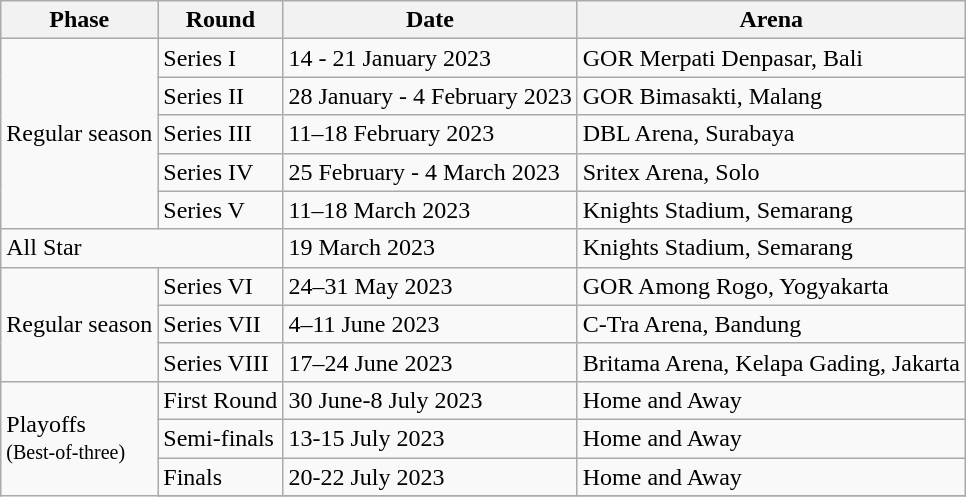<table class="wikitable">
<tr>
<th>Phase</th>
<th>Round</th>
<th>Date</th>
<th>Arena</th>
</tr>
<tr>
<td rowspan="5">Regular season</td>
<td>Series I</td>
<td>14 - 21 January 2023</td>
<td>GOR Merpati Denpasar, Bali</td>
</tr>
<tr>
<td>Series II</td>
<td>28 January - 4 February 2023</td>
<td>GOR Bimasakti, Malang</td>
</tr>
<tr>
<td>Series III</td>
<td>11–18 February 2023</td>
<td>DBL Arena, Surabaya</td>
</tr>
<tr>
<td>Series IV</td>
<td>25 February - 4 March 2023</td>
<td>Sritex Arena, Solo</td>
</tr>
<tr>
<td>Series V</td>
<td>11–18 March 2023</td>
<td>Knights Stadium, Semarang</td>
</tr>
<tr>
<td colspan="2">All Star</td>
<td>19 March 2023</td>
<td>Knights Stadium, Semarang</td>
</tr>
<tr>
<td rowspan="3">Regular season</td>
<td>Series VI</td>
<td>24–31 May 2023</td>
<td>GOR Among Rogo, Yogyakarta</td>
</tr>
<tr>
<td>Series VII</td>
<td>4–11 June 2023</td>
<td>C-Tra Arena, Bandung</td>
</tr>
<tr>
<td>Series VIII</td>
<td>17–24 June 2023</td>
<td>Britama Arena, Kelapa Gading, Jakarta</td>
</tr>
<tr>
<td rowspan="6">Playoffs<br><small>(Best-of-three)</small></td>
<td>First Round</td>
<td>30 June-8 July 2023</td>
<td>Home and Away</td>
</tr>
<tr>
<td>Semi-finals</td>
<td>13-15 July 2023</td>
<td>Home and Away</td>
</tr>
<tr>
<td>Finals</td>
<td>20-22 July 2023</td>
<td>Home and Away</td>
</tr>
<tr>
</tr>
</table>
